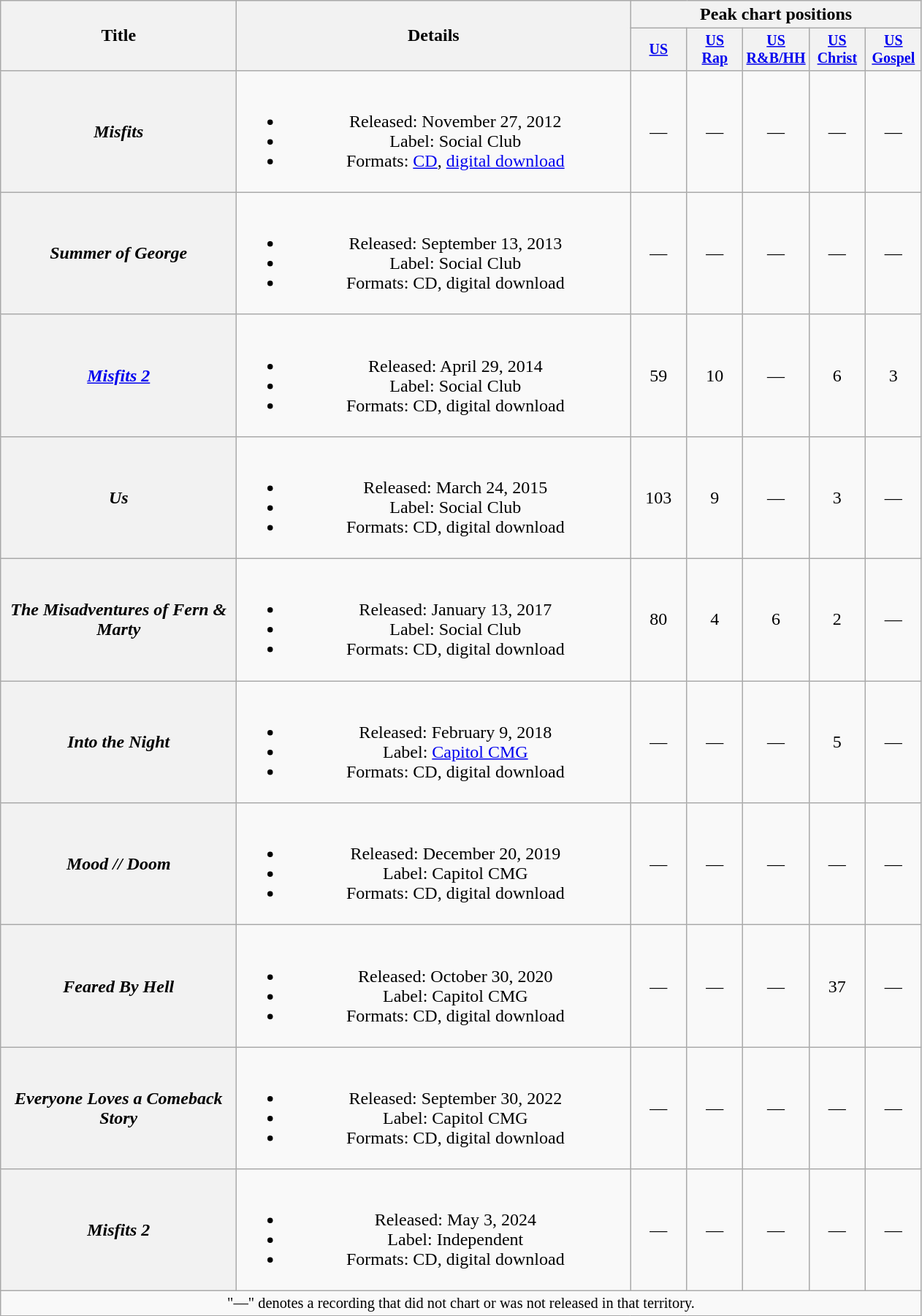<table class="wikitable plainrowheaders" style="text-align:center;">
<tr>
<th rowspan="2" scope="col" style="width:13em;">Title</th>
<th rowspan="2" scope="col" style="width:22em;">Details</th>
<th colspan="5">Peak chart positions</th>
</tr>
<tr style="font-size:smaller;">
<th scope="col" width="45"><a href='#'>US</a><br></th>
<th scope="col" width="45"><a href='#'>US<br>Rap</a><br></th>
<th scope="col" width="45"><a href='#'>US<br>R&B/HH</a><br></th>
<th scope="col" width="45"><a href='#'>US<br>Christ</a><br></th>
<th scope="col" width="45"><a href='#'>US<br>Gospel</a><br></th>
</tr>
<tr>
<th scope="row"><em>Misfits</em></th>
<td><br><ul><li>Released: November 27, 2012</li><li>Label: Social Club</li><li>Formats: <a href='#'>CD</a>, <a href='#'>digital download</a></li></ul></td>
<td>—</td>
<td>—</td>
<td>—</td>
<td>—</td>
<td>—</td>
</tr>
<tr>
<th scope="row"><em>Summer of George</em></th>
<td><br><ul><li>Released: September 13, 2013</li><li>Label: Social Club</li><li>Formats: CD, digital download</li></ul></td>
<td>—</td>
<td>—</td>
<td>—</td>
<td>—</td>
<td>—</td>
</tr>
<tr>
<th scope="row"><em><a href='#'>Misfits 2</a></em></th>
<td><br><ul><li>Released: April 29, 2014</li><li>Label: Social Club</li><li>Formats: CD, digital download</li></ul></td>
<td>59</td>
<td>10</td>
<td>—</td>
<td>6</td>
<td>3</td>
</tr>
<tr>
<th scope="row"><em>Us</em></th>
<td><br><ul><li>Released: March 24, 2015</li><li>Label: Social Club</li><li>Formats: CD, digital download</li></ul></td>
<td>103</td>
<td>9</td>
<td>—</td>
<td>3</td>
<td>—</td>
</tr>
<tr>
<th scope="row"><em>The Misadventures of Fern & Marty</em></th>
<td><br><ul><li>Released: January 13, 2017</li><li>Label: Social Club</li><li>Formats: CD, digital download</li></ul></td>
<td>80</td>
<td>4</td>
<td>6</td>
<td>2</td>
<td>—</td>
</tr>
<tr>
<th scope="row"><em>Into the Night</em></th>
<td><br><ul><li>Released: February 9, 2018</li><li>Label: <a href='#'>Capitol CMG</a></li><li>Formats: CD, digital download</li></ul></td>
<td>—</td>
<td>—</td>
<td>—</td>
<td>5</td>
<td>—</td>
</tr>
<tr>
<th scope="row"><em>Mood // Doom</em></th>
<td><br><ul><li>Released: December 20, 2019</li><li>Label: Capitol CMG</li><li>Formats: CD, digital download</li></ul></td>
<td>—</td>
<td>—</td>
<td>—</td>
<td>—</td>
<td>—</td>
</tr>
<tr>
<th scope="row"><em>Feared By Hell</em></th>
<td><br><ul><li>Released: October 30, 2020</li><li>Label: Capitol CMG</li><li>Formats: CD, digital download</li></ul></td>
<td>—</td>
<td>—</td>
<td>—</td>
<td>37</td>
<td>—</td>
</tr>
<tr>
<th scope="row"><em>Everyone Loves a Comeback Story</em></th>
<td><br><ul><li>Released: September 30, 2022</li><li>Label: Capitol CMG</li><li>Formats: CD, digital download</li></ul></td>
<td>—</td>
<td>—</td>
<td>—</td>
<td>—</td>
<td>—</td>
</tr>
<tr>
<th scope="row"><em>Misfits 2</em> </th>
<td><br><ul><li>Released: May 3, 2024</li><li>Label: Independent</li><li>Formats: CD, digital download</li></ul></td>
<td>—</td>
<td>—</td>
<td>—</td>
<td>—</td>
<td>—</td>
</tr>
<tr>
<td colspan="17" style="font-size:85%">"—" denotes a recording that did not chart or was not released in that territory.</td>
</tr>
</table>
